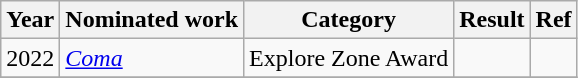<table class="wikitable sortable">
<tr>
<th>Year</th>
<th>Nominated work</th>
<th>Category</th>
<th>Result</th>
<th>Ref</th>
</tr>
<tr>
<td>2022</td>
<td><em><a href='#'>Coma</a></em></td>
<td>Explore Zone Award</td>
<td></td>
<td></td>
</tr>
<tr>
</tr>
</table>
